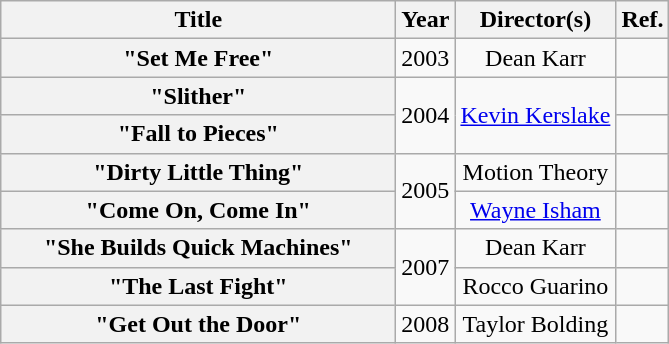<table class="wikitable plainrowheaders" style="text-align:center;">
<tr>
<th scope="col" style="width:16em;">Title</th>
<th scope="col">Year</th>
<th scope="col">Director(s)</th>
<th scope="col">Ref.</th>
</tr>
<tr>
<th scope="row">"Set Me Free"</th>
<td>2003</td>
<td>Dean Karr</td>
<td></td>
</tr>
<tr>
<th scope="row">"Slither"</th>
<td rowspan="2">2004</td>
<td rowspan="2"><a href='#'>Kevin Kerslake</a></td>
<td></td>
</tr>
<tr>
<th scope="row">"Fall to Pieces"</th>
<td></td>
</tr>
<tr>
<th scope="row">"Dirty Little Thing"</th>
<td rowspan="2">2005</td>
<td>Motion Theory</td>
<td></td>
</tr>
<tr>
<th scope="row">"Come On, Come In"</th>
<td><a href='#'>Wayne Isham</a></td>
<td></td>
</tr>
<tr>
<th scope="row">"She Builds Quick Machines"</th>
<td rowspan="2">2007</td>
<td>Dean Karr</td>
<td></td>
</tr>
<tr>
<th scope="row">"The Last Fight"</th>
<td>Rocco Guarino</td>
<td></td>
</tr>
<tr>
<th scope="row">"Get Out the Door"</th>
<td>2008</td>
<td>Taylor Bolding</td>
<td></td>
</tr>
</table>
